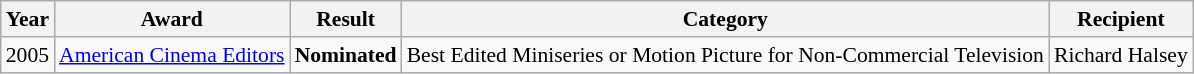<table class="wikitable" style="font-size: 90%;">
<tr>
<th>Year</th>
<th>Award</th>
<th>Result</th>
<th>Category</th>
<th>Recipient</th>
</tr>
<tr>
<td>2005</td>
<td><a href='#'>American Cinema Editors</a></td>
<td><strong>Nominated</strong></td>
<td>Best Edited Miniseries or Motion Picture for Non-Commercial Television</td>
<td>Richard Halsey</td>
</tr>
</table>
